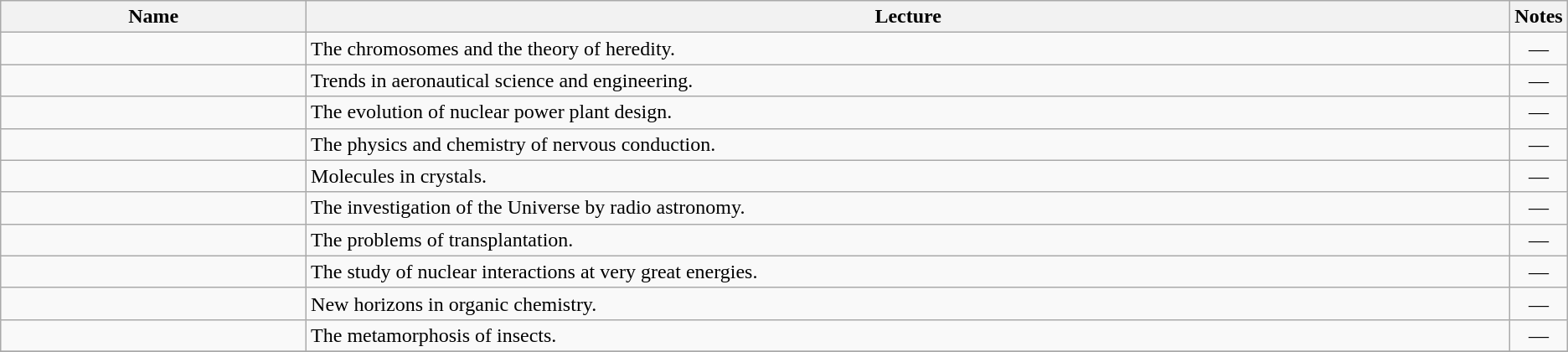<table class="wikitable sortable" border="1" style="align:left;">
<tr>
<th width="20%">Name</th>
<th width="79%" class="unsortable">Lecture</th>
<th width="1%" class="unsortable">Notes</th>
</tr>
<tr>
<td></td>
<td>The chromosomes and the theory of heredity.</td>
<td align=center>—</td>
</tr>
<tr>
<td></td>
<td>Trends in aeronautical science and engineering.</td>
<td align=center>—</td>
</tr>
<tr>
<td></td>
<td>The evolution of nuclear power plant design.</td>
<td align=center>—</td>
</tr>
<tr>
<td></td>
<td>The physics and chemistry of nervous conduction.</td>
<td align=center>—</td>
</tr>
<tr>
<td></td>
<td>Molecules in crystals.</td>
<td align=center>—</td>
</tr>
<tr>
<td></td>
<td>The investigation of the Universe by radio astronomy.</td>
<td align=center>—</td>
</tr>
<tr>
<td></td>
<td>The problems of transplantation.</td>
<td align=center>—</td>
</tr>
<tr>
<td></td>
<td>The study of nuclear interactions at very great energies.</td>
<td align=center>—</td>
</tr>
<tr>
<td></td>
<td>New horizons in organic chemistry.</td>
<td align=center>—</td>
</tr>
<tr>
<td></td>
<td>The metamorphosis of insects.</td>
<td align=center>—</td>
</tr>
<tr>
</tr>
</table>
